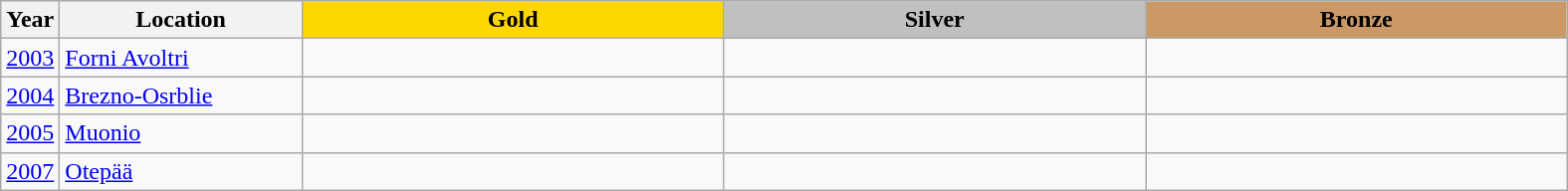<table class="wikitable">
<tr>
<th>Year</th>
<th width="155">Location</th>
<th style="background:gold" width="275">Gold</th>
<th style="background:silver" width="275">Silver</th>
<th style="background:#cc9966" width="275">Bronze</th>
</tr>
<tr>
<td><a href='#'>2003</a></td>
<td> <a href='#'>Forni Avoltri</a></td>
<td></td>
<td></td>
<td></td>
</tr>
<tr>
<td><a href='#'>2004</a></td>
<td> <a href='#'>Brezno-Osrblie</a></td>
<td></td>
<td></td>
<td></td>
</tr>
<tr>
<td><a href='#'>2005</a></td>
<td> <a href='#'>Muonio</a></td>
<td></td>
<td></td>
<td></td>
</tr>
<tr>
<td><a href='#'>2007</a></td>
<td> <a href='#'>Otepää</a></td>
<td></td>
<td></td>
<td></td>
</tr>
</table>
